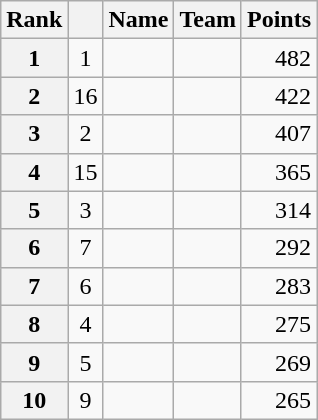<table class="wikitable">
<tr>
<th scope="col">Rank</th>
<th scope="col"></th>
<th scope="col">Name</th>
<th scope="col">Team</th>
<th scope="col">Points</th>
</tr>
<tr>
<th scope="row">1</th>
<td style="text-align:center;">1</td>
<td></td>
<td></td>
<td style="text-align:right;">482</td>
</tr>
<tr>
<th scope="row">2</th>
<td style="text-align:center;">16</td>
<td></td>
<td></td>
<td style="text-align:right;">422</td>
</tr>
<tr>
<th scope="row">3</th>
<td style="text-align:center;">2</td>
<td></td>
<td></td>
<td style="text-align:right;">407</td>
</tr>
<tr>
<th scope="row">4</th>
<td style="text-align:center;">15</td>
<td></td>
<td></td>
<td style="text-align:right;">365</td>
</tr>
<tr>
<th scope="row">5</th>
<td style="text-align:center;">3</td>
<td></td>
<td></td>
<td style="text-align:right;">314</td>
</tr>
<tr>
<th scope="row">6</th>
<td style="text-align:center;">7</td>
<td></td>
<td></td>
<td style="text-align:right;">292</td>
</tr>
<tr>
<th scope="row">7</th>
<td style="text-align:center;">6</td>
<td></td>
<td></td>
<td style="text-align:right;">283</td>
</tr>
<tr>
<th scope="row">8</th>
<td style="text-align:center;">4</td>
<td></td>
<td></td>
<td style="text-align:right;">275</td>
</tr>
<tr>
<th scope="row">9</th>
<td style="text-align:center;">5</td>
<td></td>
<td></td>
<td style="text-align:right;">269</td>
</tr>
<tr>
<th scope="row">10</th>
<td style="text-align:center;">9</td>
<td></td>
<td></td>
<td style="text-align:right;">265</td>
</tr>
</table>
